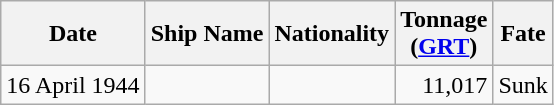<table class="wikitable sortable">
<tr>
<th>Date</th>
<th>Ship Name</th>
<th>Nationality</th>
<th>Tonnage<br>(<a href='#'>GRT</a>)</th>
<th>Fate</th>
</tr>
<tr>
<td align="right">16 April 1944</td>
<td align="left"></td>
<td align="left"></td>
<td align="right">11,017</td>
<td align="left">Sunk</td>
</tr>
</table>
